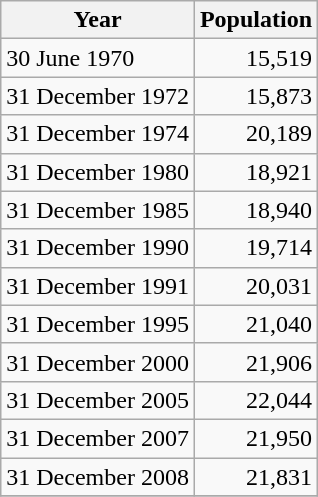<table class="wikitable">
<tr>
<th>Year</th>
<th>Population</th>
</tr>
<tr ---->
<td>30 June 1970</td>
<td align="right">15,519</td>
</tr>
<tr ---->
<td>31 December 1972</td>
<td align="right">15,873</td>
</tr>
<tr ---->
<td>31 December 1974</td>
<td align="right">20,189</td>
</tr>
<tr ---->
<td>31 December 1980</td>
<td align="right">18,921</td>
</tr>
<tr ---->
<td>31 December 1985</td>
<td align="right">18,940</td>
</tr>
<tr ---->
<td>31 December 1990</td>
<td align="right">19,714</td>
</tr>
<tr ---->
<td>31 December 1991</td>
<td align="right">20,031</td>
</tr>
<tr ---->
<td>31 December 1995</td>
<td align="right">21,040</td>
</tr>
<tr ---->
<td>31 December 2000</td>
<td align="right">21,906</td>
</tr>
<tr ---->
<td>31 December 2005</td>
<td align="right">22,044</td>
</tr>
<tr ---->
<td>31 December 2007</td>
<td align="right">21,950</td>
</tr>
<tr ---->
<td>31 December 2008</td>
<td align="right">21,831</td>
</tr>
<tr ---->
</tr>
</table>
